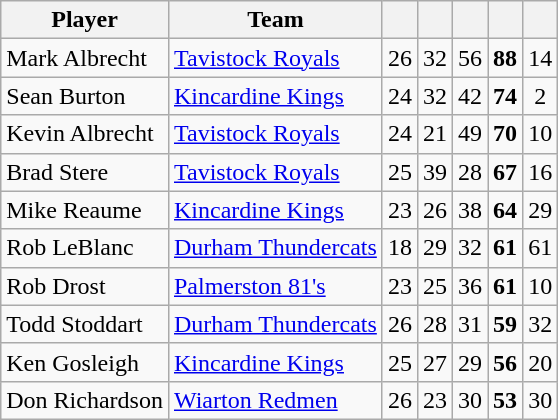<table class="wikitable" style="text-align:center">
<tr>
<th width:30%;">Player</th>
<th width:30%;">Team</th>
<th width:7.5%;"></th>
<th width:7.5%;"></th>
<th width:7.5%;"></th>
<th width:7.5%;"></th>
<th width:7.5%;"></th>
</tr>
<tr>
<td align=left>Mark Albrecht</td>
<td align=left><a href='#'>Tavistock Royals</a></td>
<td>26</td>
<td>32</td>
<td>56</td>
<td><strong>88</strong></td>
<td>14</td>
</tr>
<tr>
<td align=left>Sean Burton</td>
<td align=left><a href='#'>Kincardine Kings</a></td>
<td>24</td>
<td>32</td>
<td>42</td>
<td><strong>74</strong></td>
<td>2</td>
</tr>
<tr>
<td align=left>Kevin Albrecht</td>
<td align=left><a href='#'>Tavistock Royals</a></td>
<td>24</td>
<td>21</td>
<td>49</td>
<td><strong>70</strong></td>
<td>10</td>
</tr>
<tr>
<td align=left>Brad Stere</td>
<td align=left><a href='#'>Tavistock Royals</a></td>
<td>25</td>
<td>39</td>
<td>28</td>
<td><strong>67</strong></td>
<td>16</td>
</tr>
<tr>
<td align=left>Mike Reaume</td>
<td align=left><a href='#'>Kincardine Kings</a></td>
<td>23</td>
<td>26</td>
<td>38</td>
<td><strong>64</strong></td>
<td>29</td>
</tr>
<tr>
<td align=left>Rob LeBlanc</td>
<td align=left><a href='#'>Durham Thundercats</a></td>
<td>18</td>
<td>29</td>
<td>32</td>
<td><strong>61</strong></td>
<td>61</td>
</tr>
<tr>
<td align=left>Rob Drost</td>
<td align=left><a href='#'>Palmerston 81's</a></td>
<td>23</td>
<td>25</td>
<td>36</td>
<td><strong>61</strong></td>
<td>10</td>
</tr>
<tr>
<td align=left>Todd Stoddart</td>
<td align=left><a href='#'>Durham Thundercats</a></td>
<td>26</td>
<td>28</td>
<td>31</td>
<td><strong>59</strong></td>
<td>32</td>
</tr>
<tr>
<td align=left>Ken Gosleigh</td>
<td align=left><a href='#'>Kincardine Kings</a></td>
<td>25</td>
<td>27</td>
<td>29</td>
<td><strong>56</strong></td>
<td>20</td>
</tr>
<tr>
<td align=left>Don Richardson</td>
<td align=left><a href='#'>Wiarton Redmen</a></td>
<td>26</td>
<td>23</td>
<td>30</td>
<td><strong>53</strong></td>
<td>30</td>
</tr>
</table>
